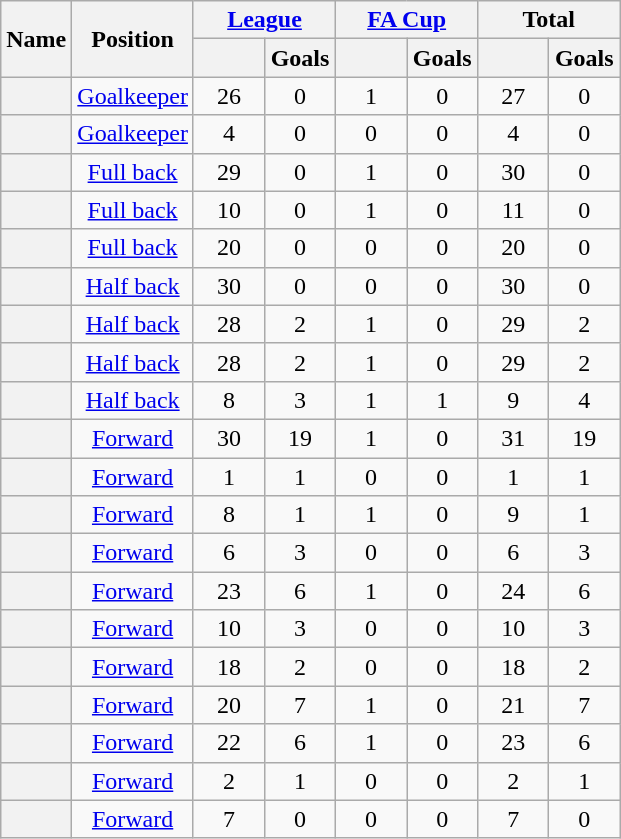<table class="wikitable sortable plainrowheaders" style=text-align:center>
<tr class="unsortable">
<th scope=col rowspan=2>Name</th>
<th scope=col rowspan=2>Position</th>
<th scope=col colspan=2><a href='#'>League</a></th>
<th scope=col colspan=2><a href='#'>FA Cup</a></th>
<th scope=col colspan=2>Total</th>
</tr>
<tr>
<th width=40 scope=col></th>
<th width=40 scope=col>Goals</th>
<th width=40 scope=col></th>
<th width=40 scope=col>Goals</th>
<th width=40 scope=col></th>
<th width=40 scope=col>Goals</th>
</tr>
<tr>
<th scope=row></th>
<td data-sort-value="1"><a href='#'>Goalkeeper</a></td>
<td>26</td>
<td>0</td>
<td>1</td>
<td>0</td>
<td>27</td>
<td>0</td>
</tr>
<tr>
<th scope=row></th>
<td data-sort-value="1"><a href='#'>Goalkeeper</a></td>
<td>4</td>
<td>0</td>
<td>0</td>
<td>0</td>
<td>4</td>
<td>0</td>
</tr>
<tr>
<th scope=row></th>
<td data-sort-value="2"><a href='#'>Full back</a></td>
<td>29</td>
<td>0</td>
<td>1</td>
<td>0</td>
<td>30</td>
<td>0</td>
</tr>
<tr>
<th scope=row></th>
<td data-sort-value="2"><a href='#'>Full back</a></td>
<td>10</td>
<td>0</td>
<td>1</td>
<td>0</td>
<td>11</td>
<td>0</td>
</tr>
<tr>
<th scope=row></th>
<td data-sort-value="2"><a href='#'>Full back</a></td>
<td>20</td>
<td>0</td>
<td>0</td>
<td>0</td>
<td>20</td>
<td>0</td>
</tr>
<tr>
<th scope=row></th>
<td data-sort-value="3"><a href='#'>Half back</a></td>
<td>30</td>
<td>0</td>
<td>0</td>
<td>0</td>
<td>30</td>
<td>0</td>
</tr>
<tr>
<th scope=row></th>
<td data-sort-value="3"><a href='#'>Half back</a></td>
<td>28</td>
<td>2</td>
<td>1</td>
<td>0</td>
<td>29</td>
<td>2</td>
</tr>
<tr>
<th scope=row></th>
<td data-sort-value="3"><a href='#'>Half back</a></td>
<td>28</td>
<td>2</td>
<td>1</td>
<td>0</td>
<td>29</td>
<td>2</td>
</tr>
<tr>
<th scope=row></th>
<td data-sort-value="3"><a href='#'>Half back</a></td>
<td>8</td>
<td>3</td>
<td>1</td>
<td>1</td>
<td>9</td>
<td>4</td>
</tr>
<tr>
<th scope=row></th>
<td data-sort-value="4"><a href='#'>Forward</a></td>
<td>30</td>
<td>19</td>
<td>1</td>
<td>0</td>
<td>31</td>
<td>19</td>
</tr>
<tr>
<th scope=row></th>
<td data-sort-value="4"><a href='#'>Forward</a></td>
<td>1</td>
<td>1</td>
<td>0</td>
<td>0</td>
<td>1</td>
<td>1</td>
</tr>
<tr>
<th scope=row></th>
<td data-sort-value="4"><a href='#'>Forward</a></td>
<td>8</td>
<td>1</td>
<td>1</td>
<td>0</td>
<td>9</td>
<td>1</td>
</tr>
<tr>
<th scope=row></th>
<td data-sort-value="4"><a href='#'>Forward</a></td>
<td>6</td>
<td>3</td>
<td>0</td>
<td>0</td>
<td>6</td>
<td>3</td>
</tr>
<tr>
<th scope=row></th>
<td data-sort-value="4"><a href='#'>Forward</a></td>
<td>23</td>
<td>6</td>
<td>1</td>
<td>0</td>
<td>24</td>
<td>6</td>
</tr>
<tr>
<th scope=row></th>
<td data-sort-value="4"><a href='#'>Forward</a></td>
<td>10</td>
<td>3</td>
<td>0</td>
<td>0</td>
<td>10</td>
<td>3</td>
</tr>
<tr>
<th scope=row></th>
<td data-sort-value="4"><a href='#'>Forward</a></td>
<td>18</td>
<td>2</td>
<td>0</td>
<td>0</td>
<td>18</td>
<td>2</td>
</tr>
<tr>
<th scope=row></th>
<td data-sort-value="4"><a href='#'>Forward</a></td>
<td>20</td>
<td>7</td>
<td>1</td>
<td>0</td>
<td>21</td>
<td>7</td>
</tr>
<tr>
<th scope=row></th>
<td data-sort-value="4"><a href='#'>Forward</a></td>
<td>22</td>
<td>6</td>
<td>1</td>
<td>0</td>
<td>23</td>
<td>6</td>
</tr>
<tr>
<th scope=row></th>
<td data-sort-value="4"><a href='#'>Forward</a></td>
<td>2</td>
<td>1</td>
<td>0</td>
<td>0</td>
<td>2</td>
<td>1</td>
</tr>
<tr>
<th scope=row></th>
<td data-sort-value="4"><a href='#'>Forward</a></td>
<td>7</td>
<td>0</td>
<td>0</td>
<td>0</td>
<td>7</td>
<td>0</td>
</tr>
</table>
